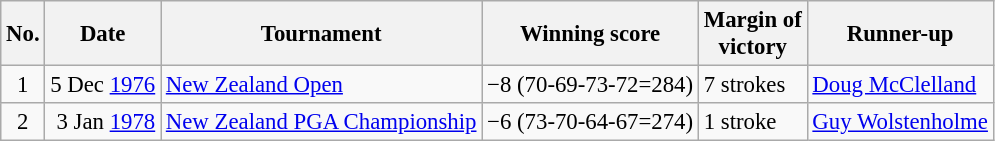<table class="wikitable" style="font-size:95%;">
<tr>
<th>No.</th>
<th>Date</th>
<th>Tournament</th>
<th>Winning score</th>
<th>Margin of<br>victory</th>
<th>Runner-up</th>
</tr>
<tr>
<td align=center>1</td>
<td align=right>5 Dec <a href='#'>1976</a></td>
<td><a href='#'>New Zealand Open</a></td>
<td>−8 (70-69-73-72=284)</td>
<td>7 strokes</td>
<td> <a href='#'>Doug McClelland</a></td>
</tr>
<tr>
<td align=center>2</td>
<td align=right>3 Jan <a href='#'>1978</a></td>
<td><a href='#'>New Zealand PGA Championship</a></td>
<td>−6 (73-70-64-67=274)</td>
<td>1 stroke</td>
<td> <a href='#'>Guy Wolstenholme</a></td>
</tr>
</table>
